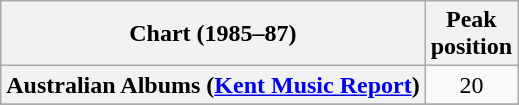<table class="wikitable plainrowheaders" style="text-align:center">
<tr>
<th scope="col">Chart (1985–87)</th>
<th scope="col">Peak<br>position</th>
</tr>
<tr>
<th scope="row">Australian Albums (<a href='#'>Kent Music Report</a>)</th>
<td>20</td>
</tr>
<tr>
</tr>
<tr>
</tr>
</table>
